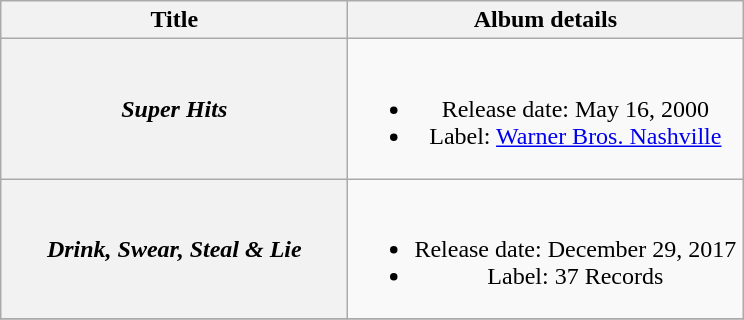<table class="wikitable plainrowheaders" style="text-align:center;">
<tr>
<th style="width:14em;">Title</th>
<th style="width:16em;">Album details</th>
</tr>
<tr>
<th scope="row"><em>Super Hits</em></th>
<td><br><ul><li>Release date: May 16, 2000</li><li>Label: <a href='#'>Warner Bros. Nashville</a></li></ul></td>
</tr>
<tr>
<th scope="row"><em>Drink, Swear, Steal & Lie</em></th>
<td><br><ul><li>Release date: December 29, 2017</li><li>Label: 37 Records</li></ul></td>
</tr>
<tr>
</tr>
</table>
